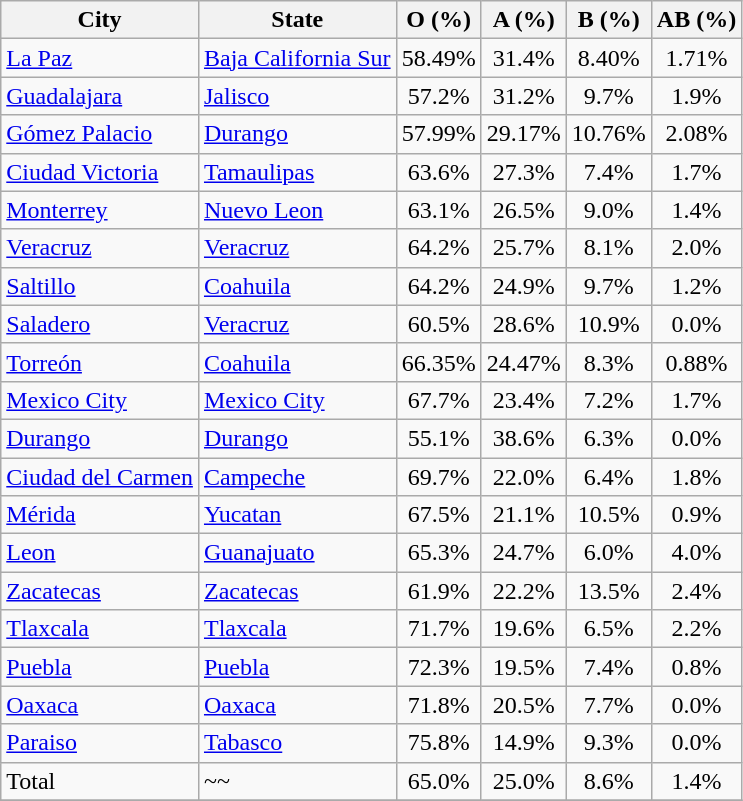<table class="wikitable sortable" style="float:center; text-align:center;">
<tr>
<th>City</th>
<th>State</th>
<th>O (%)</th>
<th>A (%)</th>
<th>B (%)</th>
<th>AB (%)</th>
</tr>
<tr>
<td style="text-align:left"><a href='#'>La Paz</a></td>
<td style="text-align:left"><a href='#'>Baja California Sur</a></td>
<td>58.49%</td>
<td>31.4%</td>
<td>8.40%</td>
<td>1.71%</td>
</tr>
<tr>
<td style="text-align:left"><a href='#'>Guadalajara</a></td>
<td style="text-align:left"><a href='#'>Jalisco</a></td>
<td>57.2%</td>
<td>31.2%</td>
<td>9.7%</td>
<td>1.9%</td>
</tr>
<tr>
<td style="text-align:left"><a href='#'>Gómez Palacio</a></td>
<td style="text-align:left"><a href='#'>Durango</a></td>
<td>57.99%</td>
<td>29.17%</td>
<td>10.76%</td>
<td>2.08%</td>
</tr>
<tr>
<td style="text-align:left"><a href='#'>Ciudad Victoria</a></td>
<td style="text-align:left"><a href='#'>Tamaulipas</a></td>
<td>63.6%</td>
<td>27.3%</td>
<td>7.4%</td>
<td>1.7%</td>
</tr>
<tr>
<td style="text-align:left"><a href='#'>Monterrey</a></td>
<td style="text-align:left"><a href='#'>Nuevo Leon</a></td>
<td>63.1%</td>
<td>26.5%</td>
<td>9.0%</td>
<td>1.4%</td>
</tr>
<tr>
<td style="text-align:left"><a href='#'>Veracruz</a></td>
<td style="text-align:left"><a href='#'>Veracruz</a></td>
<td>64.2%</td>
<td>25.7%</td>
<td>8.1%</td>
<td>2.0%</td>
</tr>
<tr>
<td style="text-align:left"><a href='#'>Saltillo</a></td>
<td style="text-align:left"><a href='#'>Coahuila</a></td>
<td>64.2%</td>
<td>24.9%</td>
<td>9.7%</td>
<td>1.2%</td>
</tr>
<tr>
<td style="text-align:left"><a href='#'>Saladero</a></td>
<td style="text-align:left"><a href='#'>Veracruz</a></td>
<td>60.5%</td>
<td>28.6%</td>
<td>10.9%</td>
<td>0.0%</td>
</tr>
<tr>
<td style="text-align:left"><a href='#'>Torreón</a></td>
<td style="text-align:left"><a href='#'>Coahuila</a></td>
<td>66.35%</td>
<td>24.47%</td>
<td>8.3%</td>
<td>0.88%</td>
</tr>
<tr>
<td style="text-align:left"><a href='#'>Mexico City</a></td>
<td style="text-align:left"><a href='#'>Mexico City</a></td>
<td>67.7%</td>
<td>23.4%</td>
<td>7.2%</td>
<td>1.7%</td>
</tr>
<tr>
<td style="text-align:left"><a href='#'>Durango</a></td>
<td style="text-align:left"><a href='#'>Durango</a></td>
<td>55.1%</td>
<td>38.6%</td>
<td>6.3%</td>
<td>0.0%</td>
</tr>
<tr>
<td style="text-align:left"><a href='#'>Ciudad del Carmen</a></td>
<td style="text-align:left"><a href='#'>Campeche</a></td>
<td>69.7%</td>
<td>22.0%</td>
<td>6.4%</td>
<td>1.8%</td>
</tr>
<tr>
<td style="text-align:left"><a href='#'>Mérida</a></td>
<td style="text-align:left"><a href='#'>Yucatan</a></td>
<td>67.5%</td>
<td>21.1%</td>
<td>10.5%</td>
<td>0.9%</td>
</tr>
<tr>
<td style="text-align:left"><a href='#'>Leon</a></td>
<td style="text-align:left"><a href='#'>Guanajuato</a></td>
<td>65.3%</td>
<td>24.7%</td>
<td>6.0%</td>
<td>4.0%</td>
</tr>
<tr>
<td style="text-align:left"><a href='#'>Zacatecas</a></td>
<td style="text-align:left"><a href='#'>Zacatecas</a></td>
<td>61.9%</td>
<td>22.2%</td>
<td>13.5%</td>
<td>2.4%</td>
</tr>
<tr>
<td style="text-align:left"><a href='#'>Tlaxcala</a></td>
<td style="text-align:left"><a href='#'>Tlaxcala</a></td>
<td>71.7%</td>
<td>19.6%</td>
<td>6.5%</td>
<td>2.2%</td>
</tr>
<tr>
<td style="text-align:left"><a href='#'>Puebla</a></td>
<td style="text-align:left"><a href='#'>Puebla</a></td>
<td>72.3%</td>
<td>19.5%</td>
<td>7.4%</td>
<td>0.8%</td>
</tr>
<tr>
<td style="text-align:left"><a href='#'>Oaxaca</a></td>
<td style="text-align:left"><a href='#'>Oaxaca</a></td>
<td>71.8%</td>
<td>20.5%</td>
<td>7.7%</td>
<td>0.0%</td>
</tr>
<tr>
<td style="text-align:left"><a href='#'>Paraiso</a></td>
<td style="text-align:left"><a href='#'>Tabasco</a></td>
<td>75.8%</td>
<td>14.9%</td>
<td>9.3%</td>
<td>0.0%</td>
</tr>
<tr>
<td style="text-align:left">Total</td>
<td style="text-align:left">~~</td>
<td>65.0%</td>
<td>25.0%</td>
<td>8.6%</td>
<td>1.4%</td>
</tr>
<tr>
</tr>
</table>
